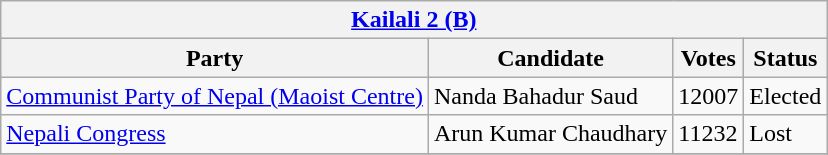<table class="wikitable">
<tr>
<th colspan="4"><a href='#'>Kailali 2 (B)</a></th>
</tr>
<tr>
<th>Party</th>
<th>Candidate</th>
<th>Votes</th>
<th>Status</th>
</tr>
<tr>
<td><a href='#'>Communist Party of Nepal (Maoist Centre)</a></td>
<td>Nanda Bahadur Saud</td>
<td>12007</td>
<td>Elected</td>
</tr>
<tr>
<td><a href='#'>Nepali Congress</a></td>
<td>Arun Kumar Chaudhary</td>
<td>11232</td>
<td>Lost</td>
</tr>
<tr>
</tr>
</table>
